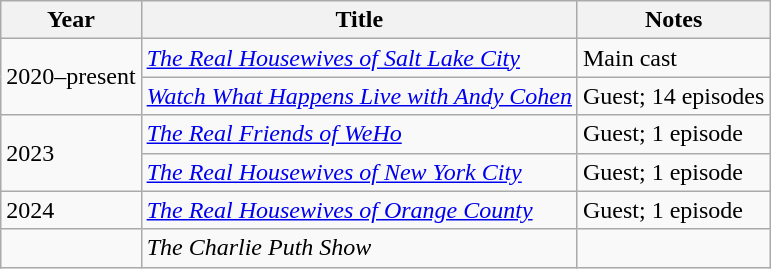<table class="wikitable sortable">
<tr>
<th>Year</th>
<th>Title</th>
<th scope="col" class="unsortable">Notes</th>
</tr>
<tr>
<td rowspan="2">2020–present</td>
<td><em><a href='#'>The Real Housewives of Salt Lake City</a></em></td>
<td>Main cast</td>
</tr>
<tr>
<td><em><a href='#'>Watch What Happens Live with Andy Cohen</a></em></td>
<td>Guest; 14 episodes</td>
</tr>
<tr>
<td rowspan="2">2023</td>
<td><em><a href='#'>The Real Friends of WeHo</a></em></td>
<td>Guest; 1 episode</td>
</tr>
<tr>
<td><em><a href='#'>The Real Housewives of New York City</a></em></td>
<td>Guest; 1 episode</td>
</tr>
<tr>
<td>2024</td>
<td><em><a href='#'>The Real Housewives of Orange County</a></em></td>
<td>Guest; 1 episode</td>
</tr>
<tr>
<td></td>
<td><em>The Charlie Puth Show</em></td>
<td></td>
</tr>
</table>
